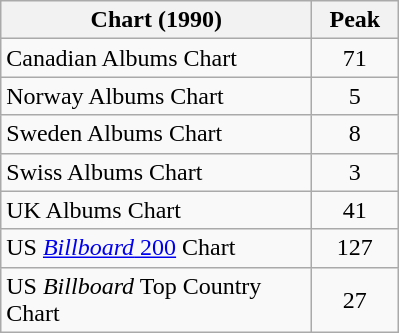<table class="wikitable sortable" border="1">
<tr>
<th width="200px">Chart (1990)</th>
<th width="50px">Peak</th>
</tr>
<tr>
<td>Canadian Albums Chart</td>
<td align="center">71</td>
</tr>
<tr>
<td>Norway Albums Chart</td>
<td align="center">5</td>
</tr>
<tr>
<td>Sweden Albums Chart</td>
<td align="center">8</td>
</tr>
<tr>
<td>Swiss Albums Chart</td>
<td align="center">3</td>
</tr>
<tr>
<td>UK Albums Chart</td>
<td align="center">41</td>
</tr>
<tr>
<td>US <a href='#'><em>Billboard</em> 200</a> Chart</td>
<td align="center">127</td>
</tr>
<tr>
<td>US <em>Billboard</em> Top Country Chart</td>
<td align="center">27</td>
</tr>
</table>
